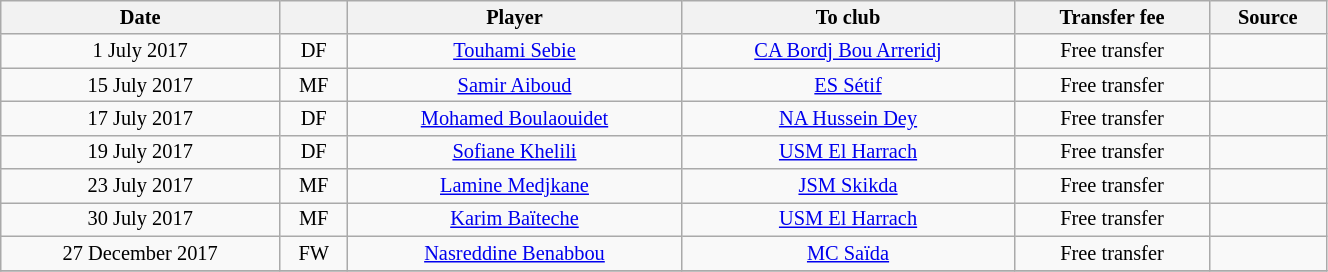<table class="wikitable sortable" style="width:70%; text-align:center; font-size:85%; text-align:centre;">
<tr>
<th>Date</th>
<th></th>
<th>Player</th>
<th>To club</th>
<th>Transfer fee</th>
<th>Source</th>
</tr>
<tr>
<td>1 July 2017</td>
<td>DF</td>
<td> <a href='#'>Touhami Sebie</a></td>
<td><a href='#'>CA Bordj Bou Arreridj</a></td>
<td>Free transfer</td>
<td></td>
</tr>
<tr>
<td>15 July 2017</td>
<td>MF</td>
<td> <a href='#'>Samir Aiboud</a></td>
<td><a href='#'>ES Sétif</a></td>
<td>Free transfer</td>
<td></td>
</tr>
<tr>
<td>17 July 2017</td>
<td>DF</td>
<td> <a href='#'>Mohamed Boulaouidet</a></td>
<td><a href='#'>NA Hussein Dey</a></td>
<td>Free transfer</td>
<td></td>
</tr>
<tr>
<td>19 July 2017</td>
<td>DF</td>
<td> <a href='#'>Sofiane Khelili</a></td>
<td><a href='#'>USM El Harrach</a></td>
<td>Free transfer</td>
<td></td>
</tr>
<tr>
<td>23 July 2017</td>
<td>MF</td>
<td> <a href='#'>Lamine Medjkane</a></td>
<td><a href='#'>JSM Skikda</a></td>
<td>Free transfer</td>
<td></td>
</tr>
<tr>
<td>30 July 2017</td>
<td>MF</td>
<td> <a href='#'>Karim Baïteche</a></td>
<td><a href='#'>USM El Harrach</a></td>
<td>Free transfer</td>
<td></td>
</tr>
<tr>
<td>27 December 2017</td>
<td>FW</td>
<td> <a href='#'>Nasreddine Benabbou</a></td>
<td><a href='#'>MC Saïda</a></td>
<td>Free transfer</td>
<td></td>
</tr>
<tr>
</tr>
</table>
